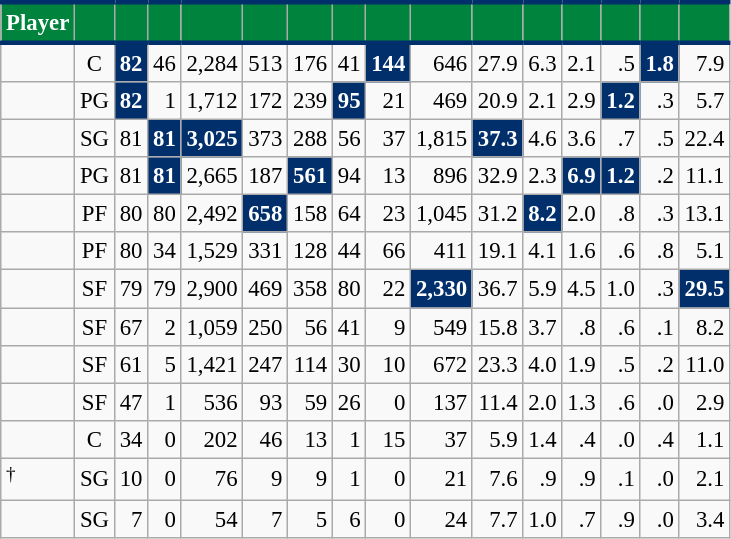<table class="wikitable sortable" style="font-size: 95%; text-align:right;">
<tr>
<th style="background:#00843D; color:#FFFFFF; border-top:#002F6C 3px solid; border-bottom:#002F6C 3px solid;">Player</th>
<th style="background:#00843D; color:#FFFFFF; border-top:#002F6C 3px solid; border-bottom:#002F6C 3px solid;"></th>
<th style="background:#00843D; color:#FFFFFF; border-top:#002F6C 3px solid; border-bottom:#002F6C 3px solid;"></th>
<th style="background:#00843D; color:#FFFFFF; border-top:#002F6C 3px solid; border-bottom:#002F6C 3px solid;"></th>
<th style="background:#00843D; color:#FFFFFF; border-top:#002F6C 3px solid; border-bottom:#002F6C 3px solid;"></th>
<th style="background:#00843D; color:#FFFFFF; border-top:#002F6C 3px solid; border-bottom:#002F6C 3px solid;"></th>
<th style="background:#00843D; color:#FFFFFF; border-top:#002F6C 3px solid; border-bottom:#002F6C 3px solid;"></th>
<th style="background:#00843D; color:#FFFFFF; border-top:#002F6C 3px solid; border-bottom:#002F6C 3px solid;"></th>
<th style="background:#00843D; color:#FFFFFF; border-top:#002F6C 3px solid; border-bottom:#002F6C 3px solid;"></th>
<th style="background:#00843D; color:#FFFFFF; border-top:#002F6C 3px solid; border-bottom:#002F6C 3px solid;"></th>
<th style="background:#00843D; color:#FFFFFF; border-top:#002F6C 3px solid; border-bottom:#002F6C 3px solid;"></th>
<th style="background:#00843D; color:#FFFFFF; border-top:#002F6C 3px solid; border-bottom:#002F6C 3px solid;"></th>
<th style="background:#00843D; color:#FFFFFF; border-top:#002F6C 3px solid; border-bottom:#002F6C 3px solid;"></th>
<th style="background:#00843D; color:#FFFFFF; border-top:#002F6C 3px solid; border-bottom:#002F6C 3px solid;"></th>
<th style="background:#00843D; color:#FFFFFF; border-top:#002F6C 3px solid; border-bottom:#002F6C 3px solid;"></th>
<th style="background:#00843D; color:#FFFFFF; border-top:#002F6C 3px solid; border-bottom:#002F6C 3px solid;"></th>
</tr>
<tr>
<td style="text-align:left;"></td>
<td style="text-align:center;">C</td>
<td style="background:#002F6C; color:#FFFFFF;"><strong>82</strong></td>
<td>46</td>
<td>2,284</td>
<td>513</td>
<td>176</td>
<td>41</td>
<td style="background:#002F6C; color:#FFFFFF;"><strong>144</strong></td>
<td>646</td>
<td>27.9</td>
<td>6.3</td>
<td>2.1</td>
<td>.5</td>
<td style="background:#002F6C; color:#FFFFFF;"><strong>1.8</strong></td>
<td>7.9</td>
</tr>
<tr>
<td style="text-align:left;"></td>
<td style="text-align:center;">PG</td>
<td style="background:#002F6C; color:#FFFFFF;"><strong>82</strong></td>
<td>1</td>
<td>1,712</td>
<td>172</td>
<td>239</td>
<td style="background:#002F6C; color:#FFFFFF;"><strong>95</strong></td>
<td>21</td>
<td>469</td>
<td>20.9</td>
<td>2.1</td>
<td>2.9</td>
<td style="background:#002F6C; color:#FFFFFF;"><strong>1.2</strong></td>
<td>.3</td>
<td>5.7</td>
</tr>
<tr>
<td style="text-align:left;"></td>
<td style="text-align:center;">SG</td>
<td>81</td>
<td style="background:#002F6C; color:#FFFFFF;"><strong>81</strong></td>
<td style="background:#002F6C; color:#FFFFFF;"><strong>3,025</strong></td>
<td>373</td>
<td>288</td>
<td>56</td>
<td>37</td>
<td>1,815</td>
<td style="background:#002F6C; color:#FFFFFF;"><strong>37.3</strong></td>
<td>4.6</td>
<td>3.6</td>
<td>.7</td>
<td>.5</td>
<td>22.4</td>
</tr>
<tr>
<td style="text-align:left;"></td>
<td style="text-align:center;">PG</td>
<td>81</td>
<td style="background:#002F6C; color:#FFFFFF;"><strong>81</strong></td>
<td>2,665</td>
<td>187</td>
<td style="background:#002F6C; color:#FFFFFF;"><strong>561</strong></td>
<td>94</td>
<td>13</td>
<td>896</td>
<td>32.9</td>
<td>2.3</td>
<td style="background:#002F6C; color:#FFFFFF;"><strong>6.9</strong></td>
<td style="background:#002F6C; color:#FFFFFF;"><strong>1.2</strong></td>
<td>.2</td>
<td>11.1</td>
</tr>
<tr>
<td style="text-align:left;"></td>
<td style="text-align:center;">PF</td>
<td>80</td>
<td>80</td>
<td>2,492</td>
<td style="background:#002F6C; color:#FFFFFF;"><strong>658</strong></td>
<td>158</td>
<td>64</td>
<td>23</td>
<td>1,045</td>
<td>31.2</td>
<td style="background:#002F6C; color:#FFFFFF;"><strong>8.2</strong></td>
<td>2.0</td>
<td>.8</td>
<td>.3</td>
<td>13.1</td>
</tr>
<tr>
<td style="text-align:left;"></td>
<td style="text-align:center;">PF</td>
<td>80</td>
<td>34</td>
<td>1,529</td>
<td>331</td>
<td>128</td>
<td>44</td>
<td>66</td>
<td>411</td>
<td>19.1</td>
<td>4.1</td>
<td>1.6</td>
<td>.6</td>
<td>.8</td>
<td>5.1</td>
</tr>
<tr>
<td style="text-align:left;"></td>
<td style="text-align:center;">SF</td>
<td>79</td>
<td>79</td>
<td>2,900</td>
<td>469</td>
<td>358</td>
<td>80</td>
<td>22</td>
<td style="background:#002F6C; color:#FFFFFF;"><strong>2,330</strong></td>
<td>36.7</td>
<td>5.9</td>
<td>4.5</td>
<td>1.0</td>
<td>.3</td>
<td style="background:#002F6C; color:#FFFFFF;"><strong>29.5</strong></td>
</tr>
<tr>
<td style="text-align:left;"></td>
<td style="text-align:center;">SF</td>
<td>67</td>
<td>2</td>
<td>1,059</td>
<td>250</td>
<td>56</td>
<td>41</td>
<td>9</td>
<td>549</td>
<td>15.8</td>
<td>3.7</td>
<td>.8</td>
<td>.6</td>
<td>.1</td>
<td>8.2</td>
</tr>
<tr>
<td style="text-align:left;"></td>
<td style="text-align:center;">SF</td>
<td>61</td>
<td>5</td>
<td>1,421</td>
<td>247</td>
<td>114</td>
<td>30</td>
<td>10</td>
<td>672</td>
<td>23.3</td>
<td>4.0</td>
<td>1.9</td>
<td>.5</td>
<td>.2</td>
<td>11.0</td>
</tr>
<tr>
<td style="text-align:left;"></td>
<td style="text-align:center;">SF</td>
<td>47</td>
<td>1</td>
<td>536</td>
<td>93</td>
<td>59</td>
<td>26</td>
<td>0</td>
<td>137</td>
<td>11.4</td>
<td>2.0</td>
<td>1.3</td>
<td>.6</td>
<td>.0</td>
<td>2.9</td>
</tr>
<tr>
<td style="text-align:left;"></td>
<td style="text-align:center;">C</td>
<td>34</td>
<td>0</td>
<td>202</td>
<td>46</td>
<td>13</td>
<td>1</td>
<td>15</td>
<td>37</td>
<td>5.9</td>
<td>1.4</td>
<td>.4</td>
<td>.0</td>
<td>.4</td>
<td>1.1</td>
</tr>
<tr>
<td style="text-align:left;"><sup>†</sup></td>
<td style="text-align:center;">SG</td>
<td>10</td>
<td>0</td>
<td>76</td>
<td>9</td>
<td>9</td>
<td>1</td>
<td>0</td>
<td>21</td>
<td>7.6</td>
<td>.9</td>
<td>.9</td>
<td>.1</td>
<td>.0</td>
<td>2.1</td>
</tr>
<tr>
<td style="text-align:left;"></td>
<td style="text-align:center;">SG</td>
<td>7</td>
<td>0</td>
<td>54</td>
<td>7</td>
<td>5</td>
<td>6</td>
<td>0</td>
<td>24</td>
<td>7.7</td>
<td>1.0</td>
<td>.7</td>
<td>.9</td>
<td>.0</td>
<td>3.4</td>
</tr>
</table>
